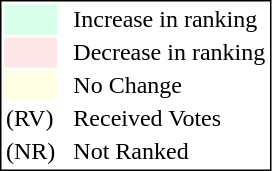<table style="border:1px solid black;">
<tr>
<td style="background:#D8FFEB; width:20px;"></td>
<td> </td>
<td>Increase in ranking</td>
</tr>
<tr>
<td style="background:#FFE6E6; width:20px;"></td>
<td> </td>
<td>Decrease in ranking</td>
</tr>
<tr>
<td style="background:#FFFFE6; width:20px;"></td>
<td> </td>
<td>No Change</td>
</tr>
<tr>
<td>(RV)</td>
<td> </td>
<td>Received Votes</td>
</tr>
<tr>
<td>(NR)</td>
<td> </td>
<td>Not Ranked</td>
</tr>
</table>
